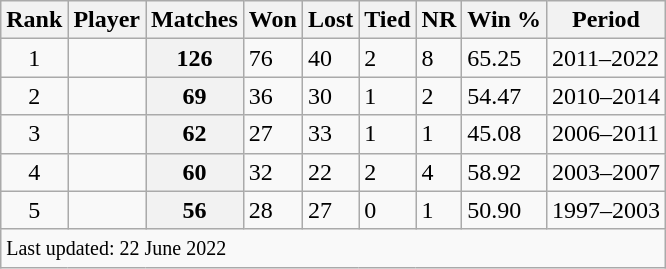<table class="wikitable plainrowheaders sortable">
<tr>
<th scope=col>Rank</th>
<th scope=col>Player</th>
<th scope=col>Matches</th>
<th>Won</th>
<th>Lost</th>
<th>Tied</th>
<th>NR</th>
<th>Win %</th>
<th>Period</th>
</tr>
<tr>
<td align=center>1</td>
<td></td>
<th scope=row style=text-align:center;>126</th>
<td>76</td>
<td>40</td>
<td>2</td>
<td>8</td>
<td>65.25</td>
<td>2011–2022</td>
</tr>
<tr>
<td align=center>2</td>
<td></td>
<th scope=row style=text-align:center;>69</th>
<td>36</td>
<td>30</td>
<td>1</td>
<td>2</td>
<td>54.47</td>
<td>2010–2014</td>
</tr>
<tr>
<td align=center>3</td>
<td></td>
<th scope=row style=text-align:center;>62</th>
<td>27</td>
<td>33</td>
<td>1</td>
<td>1</td>
<td>45.08</td>
<td>2006–2011</td>
</tr>
<tr>
<td align=center>4</td>
<td></td>
<th scope=row style=text-align:center;>60</th>
<td>32</td>
<td>22</td>
<td>2</td>
<td>4</td>
<td>58.92</td>
<td>2003–2007</td>
</tr>
<tr>
<td align=center>5</td>
<td></td>
<th scope=row style=text-align:center;>56</th>
<td>28</td>
<td>27</td>
<td>0</td>
<td>1</td>
<td>50.90</td>
<td>1997–2003</td>
</tr>
<tr class=sortbottom>
<td colspan=9><small>Last updated: 22 June 2022</small></td>
</tr>
</table>
